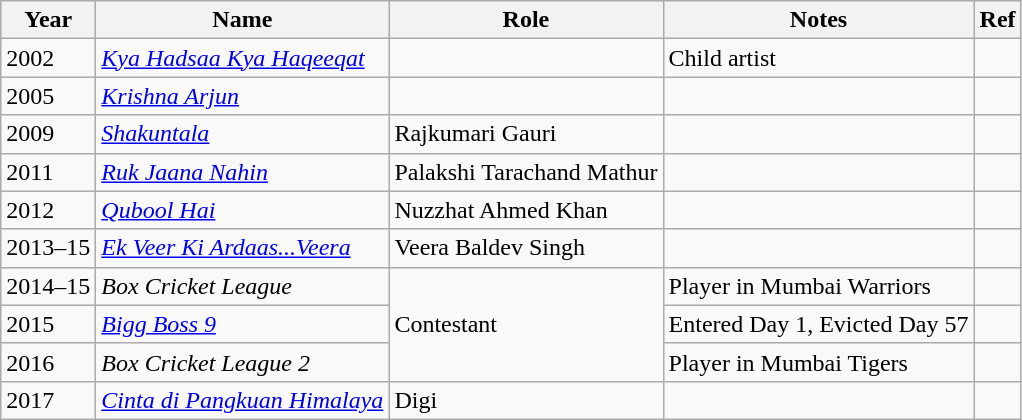<table class="wikitable">
<tr>
<th>Year</th>
<th>Name</th>
<th>Role</th>
<th>Notes</th>
<th>Ref</th>
</tr>
<tr>
<td>2002</td>
<td><em><a href='#'>Kya Hadsaa Kya Haqeeqat</a></em></td>
<td></td>
<td>Child artist</td>
<td style="text-align:center;"></td>
</tr>
<tr>
<td>2005</td>
<td><em><a href='#'>Krishna Arjun</a></em></td>
<td></td>
<td></td>
<td style="text-align:center;"></td>
</tr>
<tr>
<td>2009</td>
<td><em><a href='#'>Shakuntala</a></em></td>
<td>Rajkumari Gauri</td>
<td></td>
<td style="text-align:center;"></td>
</tr>
<tr>
<td>2011</td>
<td><em><a href='#'>Ruk Jaana Nahin</a></em></td>
<td>Palakshi Tarachand Mathur</td>
<td></td>
<td style="text-align:center;"></td>
</tr>
<tr>
<td>2012</td>
<td><em><a href='#'>Qubool Hai</a></em></td>
<td>Nuzzhat Ahmed Khan</td>
<td></td>
<td style="text-align:center;"></td>
</tr>
<tr>
<td>2013–15</td>
<td><em><a href='#'>Ek Veer Ki Ardaas...Veera</a></em></td>
<td>Veera Baldev Singh</td>
<td></td>
<td></td>
</tr>
<tr>
<td>2014–15</td>
<td><em>Box Cricket League</em></td>
<td rowspan="3">Contestant</td>
<td>Player in Mumbai Warriors</td>
<td style="text-align:center;"></td>
</tr>
<tr>
<td>2015</td>
<td><em><a href='#'>Bigg Boss 9</a></em></td>
<td>Entered Day 1, Evicted Day 57</td>
<td style="text-align:center;"></td>
</tr>
<tr>
<td>2016</td>
<td><em>Box Cricket League 2</em></td>
<td>Player in Mumbai Tigers</td>
<td style="text-align:center;"></td>
</tr>
<tr>
<td>2017</td>
<td><em><a href='#'>Cinta di Pangkuan Himalaya</a></em></td>
<td>Digi</td>
<td></td>
<td style="text-align:center;"></td>
</tr>
</table>
